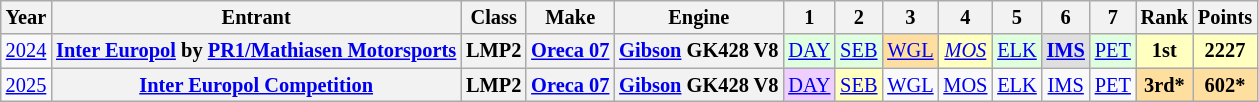<table class="wikitable" style="text-align:center; font-size:85%">
<tr>
<th>Year</th>
<th>Entrant</th>
<th>Class</th>
<th>Make</th>
<th>Engine</th>
<th>1</th>
<th>2</th>
<th>3</th>
<th>4</th>
<th>5</th>
<th>6</th>
<th>7</th>
<th>Rank</th>
<th>Points</th>
</tr>
<tr>
<td><a href='#'>2024</a></td>
<th nowrap><a href='#'>Inter Europol</a> by <a href='#'>PR1/Mathiasen Motorsports</a></th>
<th>LMP2</th>
<th nowrap><a href='#'>Oreca 07</a></th>
<th nowrap><a href='#'>Gibson</a> GK428 V8</th>
<td style="background:#DFFFDF;"><a href='#'>DAY</a><br></td>
<td style="background:#DFFFDF;"><a href='#'>SEB</a><br></td>
<td style="background:#FFDF9F;"><a href='#'>WGL</a><br></td>
<td style="background:#FFFFBF;"><em><a href='#'>MOS</a></em><br></td>
<td style="background:#DFFFDF;"><a href='#'>ELK</a><br></td>
<td style="background:#DFDFDF;"><strong><a href='#'>IMS</a></strong><br></td>
<td style="background:#DFFFDF;"><a href='#'>PET</a><br></td>
<th style="background:#FFFFBF;">1st</th>
<th style="background:#FFFFBF;">2227</th>
</tr>
<tr>
<td><a href='#'>2025</a></td>
<th><a href='#'>Inter Europol Competition</a></th>
<th>LMP2</th>
<th><a href='#'>Oreca 07</a></th>
<th><a href='#'>Gibson</a> GK428 V8</th>
<td style="background:#EFCFFF;"><a href='#'>DAY</a><br></td>
<td style="background:#FFFFBF;"><a href='#'>SEB</a><br></td>
<td><a href='#'>WGL</a></td>
<td><a href='#'>MOS</a></td>
<td><a href='#'>ELK</a></td>
<td><a href='#'>IMS</a></td>
<td><a href='#'>PET</a></td>
<th style="background:#FFDF9F;">3rd*</th>
<th style="background:#FFDF9F;">602*</th>
</tr>
</table>
